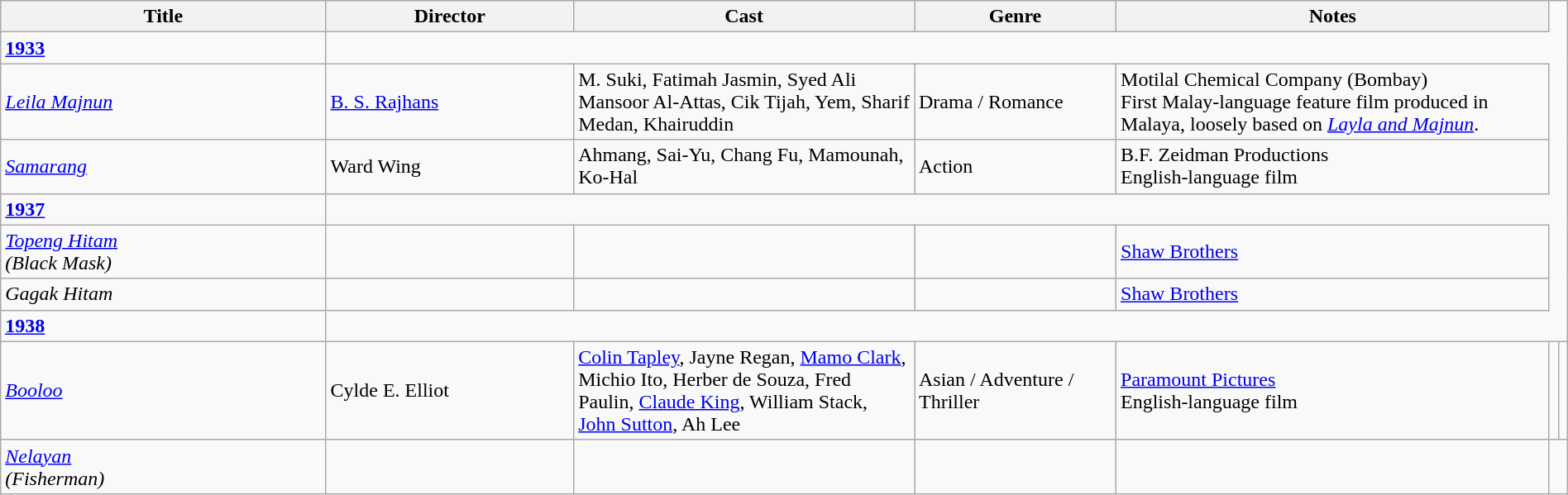<table class="wikitable" width= "100%">
<tr>
<th width=21%>Title</th>
<th width=16%>Director</th>
<th width=22%>Cast</th>
<th width=13%>Genre</th>
<th width=28%>Notes</th>
</tr>
<tr>
<td><strong><a href='#'>1933</a></strong></td>
</tr>
<tr>
<td><em><a href='#'>Leila Majnun</a></em></td>
<td><a href='#'>B. S. Rajhans</a></td>
<td>M. Suki, Fatimah Jasmin, Syed Ali Mansoor Al-Attas, Cik Tijah, Yem, Sharif Medan, Khairuddin</td>
<td>Drama / Romance</td>
<td>Motilal Chemical Company (Bombay)<br>First Malay-language feature film produced in Malaya, loosely based on <em><a href='#'>Layla and Majnun</a></em>.</td>
</tr>
<tr>
<td><em><a href='#'>Samarang</a></em></td>
<td>Ward Wing</td>
<td>Ahmang, Sai-Yu, Chang Fu, Mamounah, Ko-Hal</td>
<td>Action</td>
<td>B.F. Zeidman Productions<br>English-language film</td>
</tr>
<tr>
<td><strong><a href='#'>1937</a></strong></td>
</tr>
<tr>
<td><em><a href='#'>Topeng Hitam</a><br>(Black Mask)</em></td>
<td></td>
<td></td>
<td></td>
<td><a href='#'>Shaw Brothers</a></td>
</tr>
<tr>
<td><em>Gagak Hitam</em></td>
<td></td>
<td></td>
<td></td>
<td><a href='#'>Shaw Brothers</a></td>
</tr>
<tr>
<td><strong><a href='#'>1938</a></strong></td>
</tr>
<tr>
<td><em><a href='#'>Booloo</a></em></td>
<td>Cylde E. Elliot</td>
<td><a href='#'>Colin Tapley</a>, Jayne Regan, <a href='#'>Mamo Clark</a>, Michio Ito, Herber de Souza, Fred Paulin, <a href='#'>Claude King</a>, William Stack, <a href='#'>John Sutton</a>, Ah Lee</td>
<td>Asian / Adventure / Thriller</td>
<td><a href='#'>Paramount Pictures</a><br>English-language film</td>
<td></td>
<td></td>
</tr>
<tr>
<td><em><a href='#'>Nelayan</a><br>(Fisherman)</em></td>
<td></td>
<td></td>
<td></td>
<td></td>
</tr>
</table>
